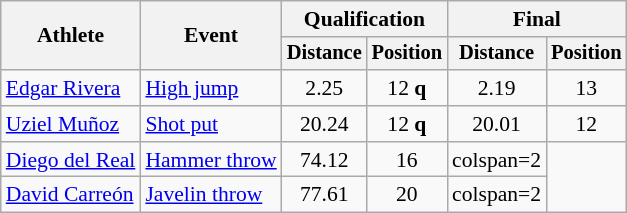<table class=wikitable style=font-size:90%>
<tr>
<th rowspan=2>Athlete</th>
<th rowspan=2>Event</th>
<th colspan=2>Qualification</th>
<th colspan=2>Final</th>
</tr>
<tr style=font-size:95%>
<th>Distance</th>
<th>Position</th>
<th>Distance</th>
<th>Position</th>
</tr>
<tr align=center>
<td align=left><a href='#'>Edgar Rivera</a></td>
<td align=left><a href='#'>High jump</a></td>
<td>2.25</td>
<td>12 <strong>q</strong></td>
<td>2.19</td>
<td>13</td>
</tr>
<tr align=center>
<td align=left><a href='#'>Uziel Muñoz</a></td>
<td align=left><a href='#'>Shot put</a></td>
<td>20.24</td>
<td>12 <strong>q</strong></td>
<td>20.01</td>
<td>12</td>
</tr>
<tr align=center>
<td align=left><a href='#'>Diego del Real</a></td>
<td align=left><a href='#'>Hammer throw</a></td>
<td>74.12</td>
<td>16</td>
<td>colspan=2 </td>
</tr>
<tr align=center>
<td align=left><a href='#'>David Carreón</a></td>
<td align=left><a href='#'>Javelin throw</a></td>
<td>77.61</td>
<td>20</td>
<td>colspan=2 </td>
</tr>
</table>
